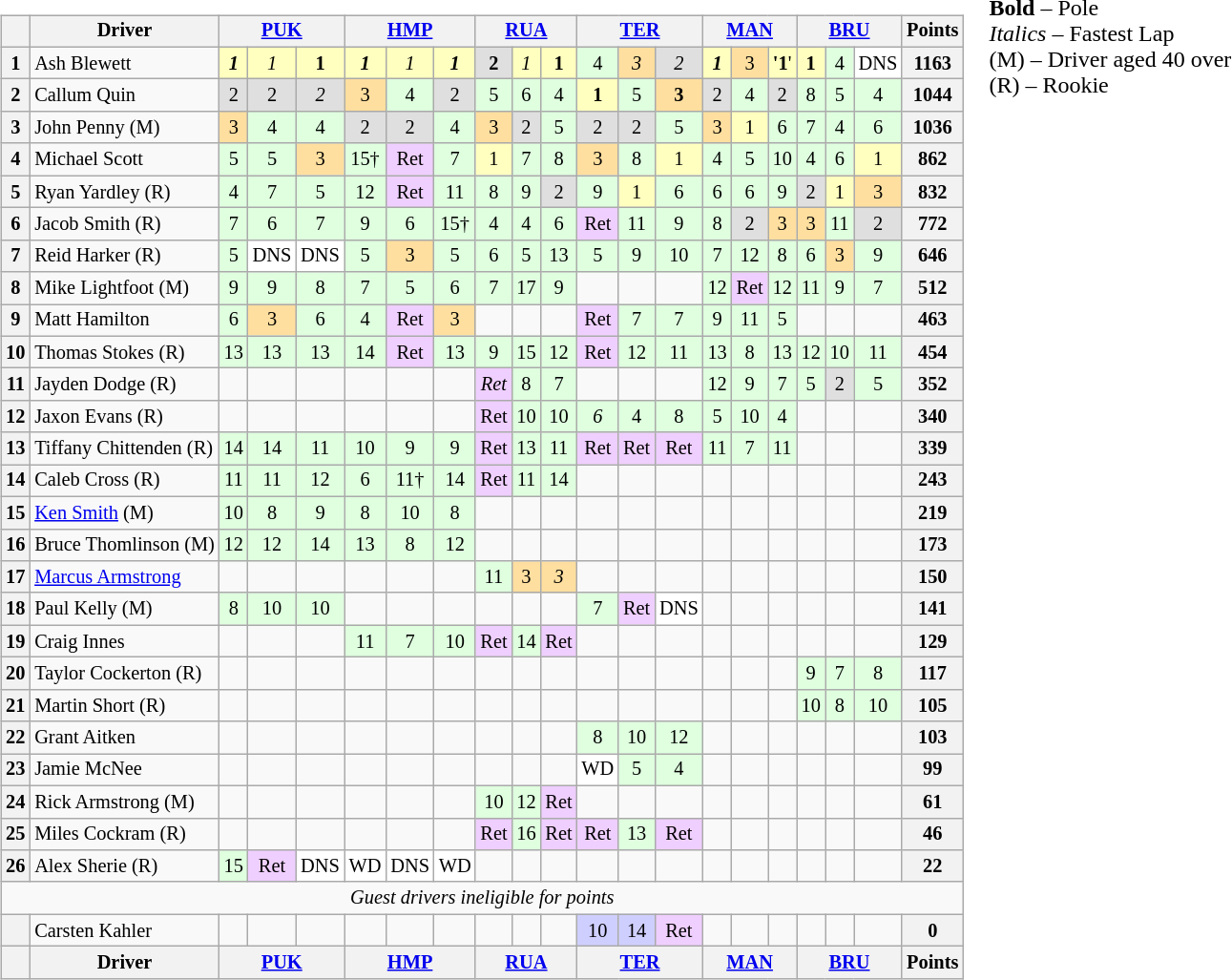<table>
<tr>
<td><br><table class="wikitable" style="font-size: 85%; text-align: center;">
<tr style="background:#f9f9f9" valign="top">
<th valign="middle"></th>
<th valign="middle">Driver</th>
<th colspan=3><a href='#'>PUK</a></th>
<th colspan=3><a href='#'>HMP</a></th>
<th colspan=3><a href='#'>RUA</a></th>
<th colspan=3><a href='#'>TER</a></th>
<th colspan=3><a href='#'>MAN</a></th>
<th colspan=3><a href='#'>BRU</a></th>
<th valign="middle">Points</th>
</tr>
<tr>
<th>1</th>
<td align="left"> Ash Blewett</td>
<td style="background:#FFFFBF;"><strong><em>1</em></strong></td>
<td style="background:#FFFFBF;"><em>1</em></td>
<td style="background:#FFFFBF;"><strong>1</strong></td>
<td style="background:#FFFFBF;"><strong><em>1</em></strong></td>
<td style="background:#FFFFBF;"><em>1</em></td>
<td style="background:#FFFFBF;"><strong><em>1</em></strong></td>
<td style="background:#DFDFDF;"><strong>2</strong></td>
<td style="background:#FFFFBF;"><em>1</em></td>
<td style="background:#FFFFBF;"><strong>1</strong></td>
<td style="background:#DFFFDF;">4</td>
<td style="background:#FFDF9F;"><em>3</em></td>
<td style="background:#DFDFDF;"><em>2</em></td>
<td style="background:#FFFFBF;"><strong><em>1</em></strong></td>
<td style="background:#FFDF9F;">3</td>
<td style="background:#FFFFBF;"><strong>'1</strong>'</td>
<td style="background:#FFFFBF;"><strong>1</strong></td>
<td style="background:#DFFFDF;">4</td>
<td style="background:#FFFFFF;">DNS</td>
<th>1163</th>
</tr>
<tr>
<th>2</th>
<td align="left"> Callum Quin</td>
<td style="background:#DFDFDF;">2</td>
<td style="background:#DFDFDF;">2</td>
<td style="background:#DFDFDF;"><em>2</em></td>
<td style="background:#FFDF9F;">3</td>
<td style="background:#DFFFDF;">4</td>
<td style="background:#DFDFDF;">2</td>
<td style="background:#DFFFDF;">5</td>
<td style="background:#DFFFDF;">6</td>
<td style="background:#DFFFDF;">4</td>
<td style="background:#FFFFBF;"><strong>1</strong></td>
<td style="background:#DFFFDF;">5</td>
<td style="background:#FFDF9F;"><strong>3</strong></td>
<td style="background:#DFDFDF;">2</td>
<td style="background:#DFFFDF;">4</td>
<td style="background:#DFDFDF;">2</td>
<td style="background:#DFFFDF;">8</td>
<td style="background:#DFFFDF;">5</td>
<td style="background:#DFFFDF;">4</td>
<th>1044</th>
</tr>
<tr>
<th>3</th>
<td align="left"> John Penny (M)</td>
<td style="background:#FFDF9F;">3</td>
<td style="background:#DFFFDF;">4</td>
<td style="background:#DFFFDF;">4</td>
<td style="background:#DFDFDF;">2</td>
<td style="background:#DFDFDF;">2</td>
<td style="background:#DFFFDF;">4</td>
<td style="background:#FFDF9F;">3</td>
<td style="background:#DFDFDF;">2</td>
<td style="background:#DFFFDF;">5</td>
<td style="background:#DFDFDF;">2</td>
<td style="background:#DFDFDF;">2</td>
<td style="background:#DFFFDF;">5</td>
<td style="background:#FFDF9F;">3</td>
<td style="background:#FFFFBF;">1</td>
<td style="background:#DFFFDF;">6</td>
<td style="background:#DFFFDF;">7</td>
<td style="background:#DFFFDF;">4</td>
<td style="background:#DFFFDF;">6</td>
<th>1036</th>
</tr>
<tr>
<th>4</th>
<td align="left"> Michael Scott</td>
<td style="background:#DFFFDF;">5</td>
<td style="background:#DFFFDF;">5</td>
<td style="background:#FFDF9F;">3</td>
<td style="background:#DFFFDF;">15†</td>
<td style="background:#EFCFFF;">Ret</td>
<td style="background:#DFFFDF;">7</td>
<td style="background:#FFFFBF;">1</td>
<td style="background:#DFFFDF;">7</td>
<td style="background:#DFFFDF;">8</td>
<td style="background:#FFDF9F;">3</td>
<td style="background:#DFFFDF;">8</td>
<td style="background:#FFFFBF;">1</td>
<td style="background:#DFFFDF;">4</td>
<td style="background:#DFFFDF;">5</td>
<td style="background:#DFFFDF;">10</td>
<td style="background:#DFFFDF;">4</td>
<td style="background:#DFFFDF;">6</td>
<td style="background:#FFFFBF;">1</td>
<th>862</th>
</tr>
<tr>
<th>5</th>
<td align="left"> Ryan Yardley (R)</td>
<td style="background:#DFFFDF;">4</td>
<td style="background:#DFFFDF;">7</td>
<td style="background:#DFFFDF;">5</td>
<td style="background:#DFFFDF;">12</td>
<td style="background:#EFCFFF;">Ret</td>
<td style="background:#DFFFDF;">11</td>
<td style="background:#DFFFDF;">8</td>
<td style="background:#DFFFDF;">9</td>
<td style="background:#DFDFDF;">2</td>
<td style="background:#DFFFDF;">9</td>
<td style="background:#FFFFBF;">1</td>
<td style="background:#DFFFDF;">6</td>
<td style="background:#DFFFDF;">6</td>
<td style="background:#DFFFDF;">6</td>
<td style="background:#DFFFDF;">9</td>
<td style="background:#DFDFDF;">2</td>
<td style="background:#FFFFBF;">1</td>
<td style="background:#FFDF9F;">3</td>
<th>832</th>
</tr>
<tr>
<th>6</th>
<td align="left"> Jacob Smith (R)</td>
<td style="background:#DFFFDF;">7</td>
<td style="background:#DFFFDF;">6</td>
<td style="background:#DFFFDF;">7</td>
<td style="background:#DFFFDF;">9</td>
<td style="background:#DFFFDF;">6</td>
<td style="background:#DFFFDF;">15†</td>
<td style="background:#DFFFDF;">4</td>
<td style="background:#DFFFDF;">4</td>
<td style="background:#DFFFDF;">6</td>
<td style="background:#EFCFFF;">Ret</td>
<td style="background:#DFFFDF;">11</td>
<td style="background:#DFFFDF;">9</td>
<td style="background:#DFFFDF;">8</td>
<td style="background:#DFDFDF;">2</td>
<td style="background:#FFDF9F;">3</td>
<td style="background:#FFDF9F;">3</td>
<td style="background:#DFFFDF;">11</td>
<td style="background:#DFDFDF;">2</td>
<th>772</th>
</tr>
<tr>
<th>7</th>
<td align="left"> Reid Harker (R)</td>
<td style="background:#DFFFDF;">5</td>
<td style="background:#FFFFFF;">DNS</td>
<td style="background:#FFFFFF;">DNS</td>
<td style="background:#DFFFDF;">5</td>
<td style="background:#FFDF9F;">3</td>
<td style="background:#DFFFDF;">5</td>
<td style="background:#DFFFDF;">6</td>
<td style="background:#DFFFDF;">5</td>
<td style="background:#DFFFDF;">13</td>
<td style="background:#DFFFDF;">5</td>
<td style="background:#DFFFDF;">9</td>
<td style="background:#DFFFDF;">10</td>
<td style="background:#DFFFDF;">7</td>
<td style="background:#DFFFDF;">12</td>
<td style="background:#DFFFDF;">8</td>
<td style="background:#DFFFDF;">6</td>
<td style="background:#FFDF9F;">3</td>
<td style="background:#DFFFDF;">9</td>
<th>646</th>
</tr>
<tr>
<th>8</th>
<td align="left"> Mike Lightfoot (M)</td>
<td style="background:#DFFFDF;">9</td>
<td style="background:#DFFFDF;">9</td>
<td style="background:#DFFFDF;">8</td>
<td style="background:#DFFFDF;">7</td>
<td style="background:#DFFFDF;">5</td>
<td style="background:#DFFFDF;">6</td>
<td style="background:#DFFFDF;">7</td>
<td style="background:#DFFFDF;">17</td>
<td style="background:#DFFFDF;">9</td>
<td></td>
<td></td>
<td></td>
<td style="background:#DFFFDF;">12</td>
<td style="background:#EFCFFF;">Ret</td>
<td style="background:#DFFFDF;">12</td>
<td style="background:#DFFFDF;">11</td>
<td style="background:#DFFFDF;">9</td>
<td style="background:#DFFFDF;">7</td>
<th>512</th>
</tr>
<tr>
<th>9</th>
<td align="left"> Matt Hamilton</td>
<td style="background:#DFFFDF;">6</td>
<td style="background:#FFDF9F;">3</td>
<td style="background:#DFFFDF;">6</td>
<td style="background:#DFFFDF;">4</td>
<td style="background:#EFCFFF;">Ret</td>
<td style="background:#FFDF9F;">3</td>
<td></td>
<td></td>
<td></td>
<td style="background:#EFCFFF;">Ret</td>
<td style="background:#DFFFDF;">7</td>
<td style="background:#DFFFDF;">7</td>
<td style="background:#DFFFDF;">9</td>
<td style="background:#DFFFDF;">11</td>
<td style="background:#DFFFDF;">5</td>
<td></td>
<td></td>
<td></td>
<th>463</th>
</tr>
<tr>
<th>10</th>
<td align="left"> Thomas Stokes (R)</td>
<td style="background:#DFFFDF;">13</td>
<td style="background:#DFFFDF;">13</td>
<td style="background:#DFFFDF;">13</td>
<td style="background:#DFFFDF;">14</td>
<td style="background:#EFCFFF;">Ret</td>
<td style="background:#DFFFDF;">13</td>
<td style="background:#DFFFDF;">9</td>
<td style="background:#DFFFDF;">15</td>
<td style="background:#DFFFDF;">12</td>
<td style="background:#EFCFFF;">Ret</td>
<td style="background:#DFFFDF;">12</td>
<td style="background:#DFFFDF;">11</td>
<td style="background:#DFFFDF;">13</td>
<td style="background:#DFFFDF;">8</td>
<td style="background:#DFFFDF;">13</td>
<td style="background:#DFFFDF;">12</td>
<td style="background:#DFFFDF;">10</td>
<td style="background:#DFFFDF;">11</td>
<th>454</th>
</tr>
<tr>
<th>11</th>
<td align="left"> Jayden Dodge (R)</td>
<td></td>
<td></td>
<td></td>
<td></td>
<td></td>
<td></td>
<td style="background:#EFCFFF;"><em>Ret</em></td>
<td style="background:#DFFFDF;">8</td>
<td style="background:#DFFFDF;">7</td>
<td></td>
<td></td>
<td></td>
<td style="background:#DFFFDF;">12</td>
<td style="background:#DFFFDF;">9</td>
<td style="background:#DFFFDF;">7</td>
<td style="background:#DFFFDF;">5</td>
<td style="background:#DFDFDF;">2</td>
<td style="background:#DFFFDF;">5</td>
<th>352</th>
</tr>
<tr>
<th>12</th>
<td align="left"> Jaxon Evans (R)</td>
<td></td>
<td></td>
<td></td>
<td></td>
<td></td>
<td></td>
<td style="background:#EFCFFF;">Ret</td>
<td style="background:#DFFFDF;">10</td>
<td style="background:#DFFFDF;">10</td>
<td style="background:#DFFFDF;"><em>6</em></td>
<td style="background:#DFFFDF;">4</td>
<td style="background:#DFFFDF;">8</td>
<td style="background:#DFFFDF;">5</td>
<td style="background:#DFFFDF;">10</td>
<td style="background:#DFFFDF;">4</td>
<td></td>
<td></td>
<td></td>
<th>340</th>
</tr>
<tr>
<th>13</th>
<td align="left"> Tiffany Chittenden (R)</td>
<td style="background:#DFFFDF;">14</td>
<td style="background:#DFFFDF;">14</td>
<td style="background:#DFFFDF;">11</td>
<td style="background:#DFFFDF;">10</td>
<td style="background:#DFFFDF;">9</td>
<td style="background:#DFFFDF;">9</td>
<td style="background:#EFCFFF;">Ret</td>
<td style="background:#DFFFDF;">13</td>
<td style="background:#DFFFDF;">11</td>
<td style="background:#EFCFFF;">Ret</td>
<td style="background:#EFCFFF;">Ret</td>
<td style="background:#EFCFFF;">Ret</td>
<td style="background:#DFFFDF;">11</td>
<td style="background:#DFFFDF;">7</td>
<td style="background:#DFFFDF;">11</td>
<td></td>
<td></td>
<td></td>
<th>339</th>
</tr>
<tr>
<th>14</th>
<td align="left"> Caleb Cross (R)</td>
<td style="background:#DFFFDF;">11</td>
<td style="background:#DFFFDF;">11</td>
<td style="background:#DFFFDF;">12</td>
<td style="background:#DFFFDF;">6</td>
<td style="background:#DFFFDF;">11†</td>
<td style="background:#DFFFDF;">14</td>
<td style="background:#EFCFFF;">Ret</td>
<td style="background:#DFFFDF;">11</td>
<td style="background:#DFFFDF;">14</td>
<td></td>
<td></td>
<td></td>
<td></td>
<td></td>
<td></td>
<td></td>
<td></td>
<td></td>
<th>243</th>
</tr>
<tr>
<th>15</th>
<td align="left"> <a href='#'>Ken Smith</a> (M)</td>
<td style="background:#DFFFDF;">10</td>
<td style="background:#DFFFDF;">8</td>
<td style="background:#DFFFDF;">9</td>
<td style="background:#DFFFDF;">8</td>
<td style="background:#DFFFDF;">10</td>
<td style="background:#DFFFDF;">8</td>
<td></td>
<td></td>
<td></td>
<td></td>
<td></td>
<td></td>
<td></td>
<td></td>
<td></td>
<td></td>
<td></td>
<td></td>
<th>219</th>
</tr>
<tr>
<th>16</th>
<td align="left"> Bruce Thomlinson (M)</td>
<td style="background:#DFFFDF;">12</td>
<td style="background:#DFFFDF;">12</td>
<td style="background:#DFFFDF;">14</td>
<td style="background:#DFFFDF;">13</td>
<td style="background:#DFFFDF;">8</td>
<td style="background:#DFFFDF;">12</td>
<td></td>
<td></td>
<td></td>
<td></td>
<td></td>
<td></td>
<td></td>
<td></td>
<td></td>
<td></td>
<td></td>
<td></td>
<th>173</th>
</tr>
<tr>
<th>17</th>
<td align="left"> <a href='#'>Marcus Armstrong</a></td>
<td></td>
<td></td>
<td></td>
<td></td>
<td></td>
<td></td>
<td style="background:#DFFFDF;">11</td>
<td style="background:#FFDF9F;">3</td>
<td style="background:#FFDF9F;"><em>3</em></td>
<td></td>
<td></td>
<td></td>
<td></td>
<td></td>
<td></td>
<td></td>
<td></td>
<td></td>
<th>150</th>
</tr>
<tr>
<th>18</th>
<td align="left"> Paul Kelly (M)</td>
<td style="background:#DFFFDF;">8</td>
<td style="background:#DFFFDF;">10</td>
<td style="background:#DFFFDF;">10</td>
<td></td>
<td></td>
<td></td>
<td></td>
<td></td>
<td></td>
<td style="background:#DFFFDF;">7</td>
<td style="background:#EFCFFF;">Ret</td>
<td style="background:#FFFFFF;">DNS</td>
<td></td>
<td></td>
<td></td>
<td></td>
<td></td>
<td></td>
<th>141</th>
</tr>
<tr>
<th>19</th>
<td align="left"> Craig Innes</td>
<td></td>
<td></td>
<td></td>
<td style="background:#DFFFDF;">11</td>
<td style="background:#DFFFDF;">7</td>
<td style="background:#DFFFDF;">10</td>
<td style="background:#EFCFFF;">Ret</td>
<td style="background:#DFFFDF;">14</td>
<td style="background:#EFCFFF;">Ret</td>
<td></td>
<td></td>
<td></td>
<td></td>
<td></td>
<td></td>
<td></td>
<td></td>
<td></td>
<th>129</th>
</tr>
<tr>
<th>20</th>
<td align="left"> Taylor Cockerton (R)</td>
<td></td>
<td></td>
<td></td>
<td></td>
<td></td>
<td></td>
<td></td>
<td></td>
<td></td>
<td></td>
<td></td>
<td></td>
<td></td>
<td></td>
<td></td>
<td style="background:#DFFFDF;">9</td>
<td style="background:#DFFFDF;">7</td>
<td style="background:#DFFFDF;">8</td>
<th>117</th>
</tr>
<tr>
<th>21</th>
<td align="left"> Martin Short (R)</td>
<td></td>
<td></td>
<td></td>
<td></td>
<td></td>
<td></td>
<td></td>
<td></td>
<td></td>
<td></td>
<td></td>
<td></td>
<td></td>
<td></td>
<td></td>
<td style="background:#DFFFDF;">10</td>
<td style="background:#DFFFDF;">8</td>
<td style="background:#DFFFDF;">10</td>
<th>105</th>
</tr>
<tr>
<th>22</th>
<td align="left"> Grant Aitken</td>
<td></td>
<td></td>
<td></td>
<td></td>
<td></td>
<td></td>
<td></td>
<td></td>
<td></td>
<td style="background:#DFFFDF;">8</td>
<td style="background:#DFFFDF;">10</td>
<td style="background:#DFFFDF;">12</td>
<td></td>
<td></td>
<td></td>
<td></td>
<td></td>
<td></td>
<th>103</th>
</tr>
<tr>
<th>23</th>
<td align="left"> Jamie McNee</td>
<td></td>
<td></td>
<td></td>
<td></td>
<td></td>
<td></td>
<td></td>
<td></td>
<td></td>
<td style="background:#FFFFFF;">WD</td>
<td style="background:#DFFFDF;">5</td>
<td style="background:#DFFFDF;">4</td>
<td></td>
<td></td>
<td></td>
<td></td>
<td></td>
<td></td>
<th>99</th>
</tr>
<tr>
<th>24</th>
<td align="left"> Rick Armstrong (M)</td>
<td></td>
<td></td>
<td></td>
<td></td>
<td></td>
<td></td>
<td style="background:#DFFFDF;">10</td>
<td style="background:#DFFFDF;">12</td>
<td style="background:#EFCFFF;">Ret</td>
<td></td>
<td></td>
<td></td>
<td></td>
<td></td>
<td></td>
<td></td>
<td></td>
<td></td>
<th>61</th>
</tr>
<tr>
<th>25</th>
<td align="left"> Miles Cockram (R)</td>
<td></td>
<td></td>
<td></td>
<td></td>
<td></td>
<td></td>
<td style="background:#EFCFFF;">Ret</td>
<td style="background:#DFFFDF;">16</td>
<td style="background:#EFCFFF;">Ret</td>
<td style="background:#EFCFFF;">Ret</td>
<td style="background:#DFFFDF;">13</td>
<td style="background:#EFCFFF;">Ret</td>
<td></td>
<td></td>
<td></td>
<td></td>
<td></td>
<td></td>
<th>46</th>
</tr>
<tr>
<th>26</th>
<td align="left"> Alex Sherie (R)</td>
<td style="background:#DFFFDF;">15</td>
<td style="background:#EFCFFF;">Ret</td>
<td style="background:#FFFFFF;">DNS</td>
<td style="background:#FFFFFF;">WD</td>
<td style="background:#FFFFFF;">DNS</td>
<td style="background:#FFFFFF;">WD</td>
<td></td>
<td></td>
<td></td>
<td></td>
<td></td>
<td></td>
<td></td>
<td></td>
<td></td>
<td></td>
<td></td>
<td></td>
<th>22</th>
</tr>
<tr>
<td align=center colspan=21><em>Guest drivers ineligible for points</em></td>
</tr>
<tr>
<th></th>
<td align="left"> Carsten Kahler</td>
<td></td>
<td></td>
<td></td>
<td></td>
<td></td>
<td></td>
<td></td>
<td></td>
<td></td>
<td style="background:#CFCFFF;">10</td>
<td style="background:#CFCFFF;">14</td>
<td style="background:#EFCFFF;">Ret</td>
<td></td>
<td></td>
<td></td>
<td></td>
<td></td>
<td></td>
<th>0</th>
</tr>
<tr style="background:#f9f9f9" valign="top">
<th valign="middle"></th>
<th valign="middle">Driver</th>
<th colspan=3><a href='#'>PUK</a></th>
<th colspan=3><a href='#'>HMP</a></th>
<th colspan=3><a href='#'>RUA</a></th>
<th colspan=3><a href='#'>TER</a></th>
<th colspan=3><a href='#'>MAN</a></th>
<th colspan=3><a href='#'>BRU</a></th>
<th valign="middle">Points</th>
</tr>
</table>
</td>
<td valign="top"><br>
<span><strong>Bold</strong> – Pole<br><em>Italics</em> – Fastest Lap<br>(M) – Driver aged 40 over<br>(R) – Rookie</span></td>
</tr>
</table>
